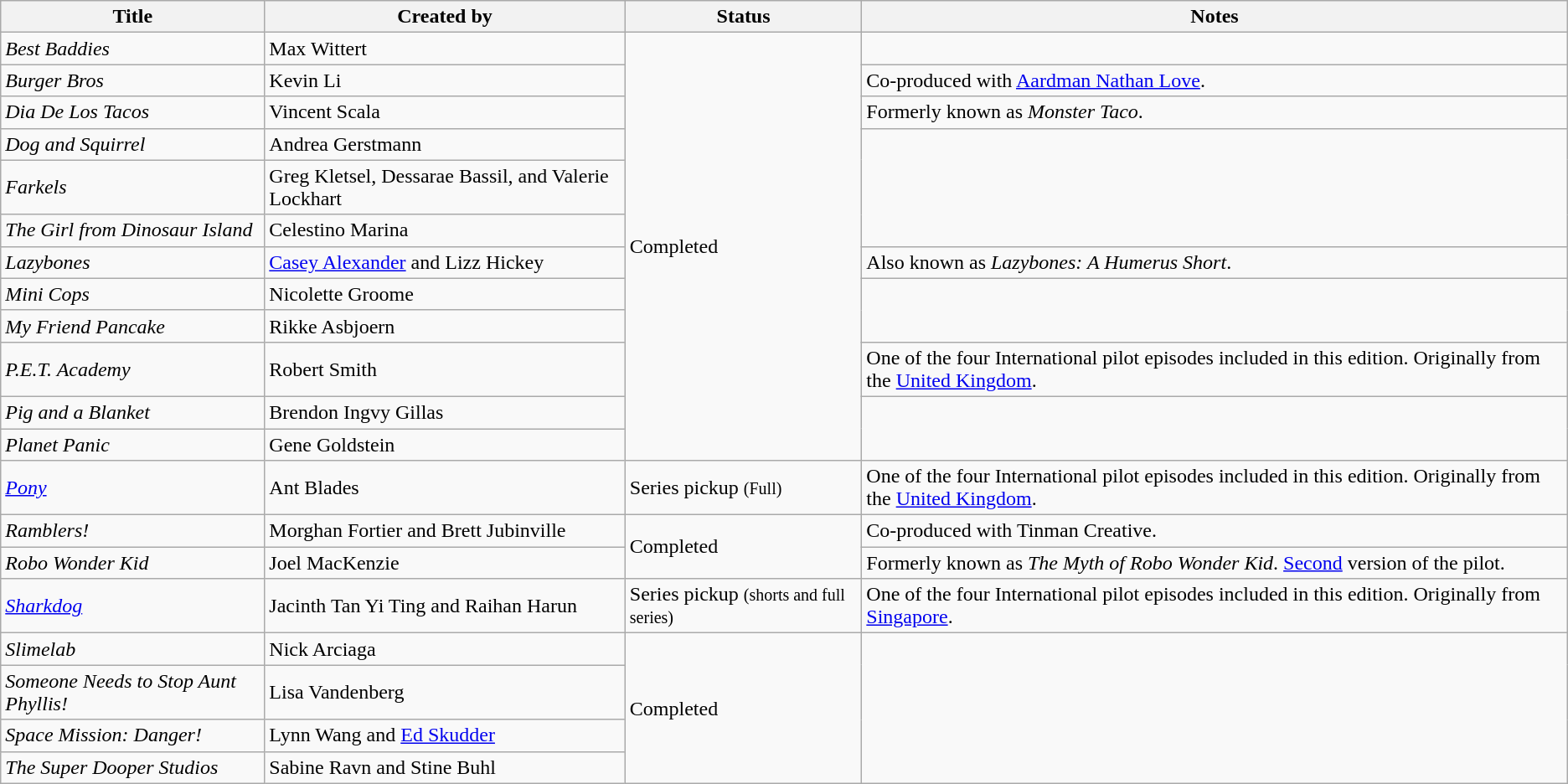<table class="wikitable sortable">
<tr>
<th>Title</th>
<th>Created by</th>
<th>Status</th>
<th>Notes</th>
</tr>
<tr>
<td><em>Best Baddies</em></td>
<td>Max Wittert</td>
<td rowspan="12">Completed</td>
<td></td>
</tr>
<tr>
<td><em>Burger Bros</em></td>
<td>Kevin Li</td>
<td>Co-produced with <a href='#'>Aardman Nathan Love</a>.</td>
</tr>
<tr>
<td><em>Dia De Los Tacos</em></td>
<td>Vincent Scala</td>
<td>Formerly known as <em>Monster Taco</em>.</td>
</tr>
<tr>
<td><em>Dog and Squirrel</em></td>
<td>Andrea Gerstmann</td>
<td rowspan="3"></td>
</tr>
<tr>
<td><em>Farkels</em></td>
<td>Greg Kletsel, Dessarae Bassil, and Valerie Lockhart</td>
</tr>
<tr>
<td><em>The Girl from Dinosaur Island</em></td>
<td>Celestino Marina</td>
</tr>
<tr>
<td><em>Lazybones</em></td>
<td><a href='#'>Casey Alexander</a> and Lizz Hickey</td>
<td>Also known as <em>Lazybones: A Humerus Short</em>.</td>
</tr>
<tr>
<td><em>Mini Cops</em></td>
<td>Nicolette Groome</td>
<td rowspan="2"></td>
</tr>
<tr>
<td><em>My Friend Pancake</em></td>
<td>Rikke Asbjoern</td>
</tr>
<tr>
<td><em>P.E.T. Academy</em></td>
<td>Robert Smith</td>
<td>One of the four International pilot episodes included in this edition. Originally from the <a href='#'>United Kingdom</a>.</td>
</tr>
<tr>
<td><em>Pig and a Blanket</em></td>
<td>Brendon Ingvy Gillas</td>
<td rowspan="2"></td>
</tr>
<tr>
<td><em>Planet Panic</em></td>
<td>Gene Goldstein</td>
</tr>
<tr>
<td><em><a href='#'>Pony</a></em></td>
<td>Ant Blades</td>
<td>Series pickup <small>(Full)</small></td>
<td>One of the four International pilot episodes included in this edition. Originally from the <a href='#'>United Kingdom</a>.</td>
</tr>
<tr>
<td><em>Ramblers!</em></td>
<td>Morghan Fortier and Brett Jubinville</td>
<td rowspan="2">Completed</td>
<td>Co-produced with Tinman Creative.</td>
</tr>
<tr>
<td><em>Robo Wonder Kid</em></td>
<td>Joel MacKenzie</td>
<td>Formerly known as <em>The Myth of Robo Wonder Kid</em>. <a href='#'>Second</a> version of the pilot.</td>
</tr>
<tr>
<td><em><a href='#'>Sharkdog</a></em></td>
<td>Jacinth Tan Yi Ting and Raihan Harun</td>
<td>Series pickup <small>(shorts and full series)</small></td>
<td>One of the four International pilot episodes included in this edition. Originally from <a href='#'>Singapore</a>.</td>
</tr>
<tr>
<td><em>Slimelab</em></td>
<td>Nick Arciaga</td>
<td rowspan="4">Completed</td>
<td rowspan="4"></td>
</tr>
<tr>
<td><em>Someone Needs to Stop Aunt Phyllis!</em></td>
<td>Lisa Vandenberg</td>
</tr>
<tr>
<td><em>Space Mission: Danger!</em></td>
<td>Lynn Wang and <a href='#'>Ed Skudder</a></td>
</tr>
<tr>
<td><em>The Super Dooper Studios</em></td>
<td>Sabine Ravn and Stine Buhl</td>
</tr>
</table>
